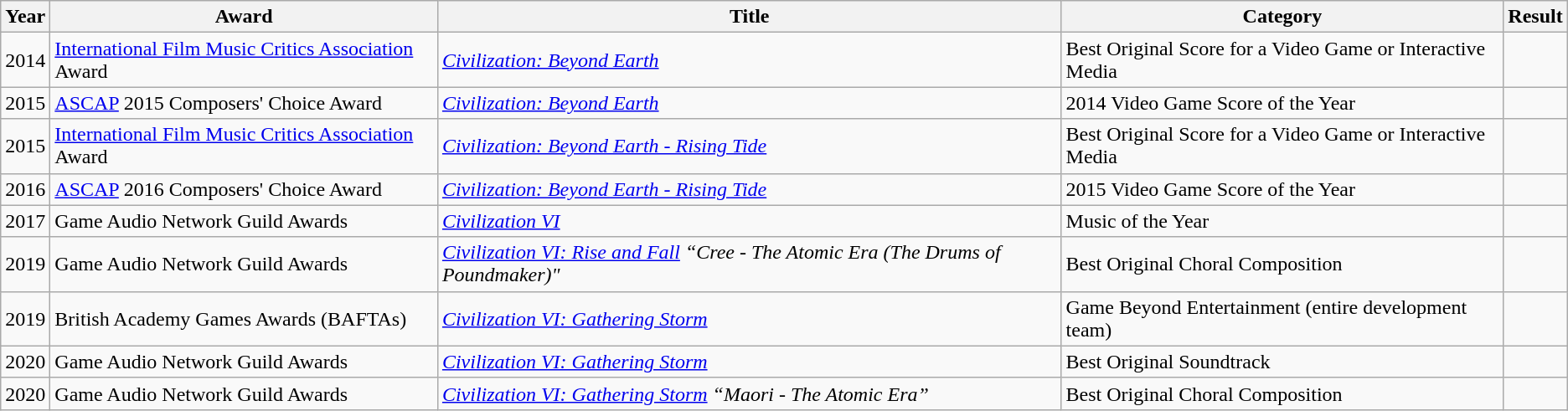<table class="wikitable sortable">
<tr>
<th>Year</th>
<th>Award</th>
<th>Title</th>
<th>Category</th>
<th>Result</th>
</tr>
<tr>
<td>2014</td>
<td><a href='#'>International Film Music Critics Association</a> Award</td>
<td><em><a href='#'>Civilization: Beyond Earth</a></em></td>
<td>Best Original Score for a Video Game or Interactive Media</td>
<td></td>
</tr>
<tr>
<td>2015</td>
<td><a href='#'>ASCAP</a> 2015 Composers' Choice Award</td>
<td><em><a href='#'>Civilization: Beyond Earth</a></em></td>
<td>2014 Video Game Score of the Year</td>
<td></td>
</tr>
<tr>
<td>2015</td>
<td><a href='#'>International Film Music Critics Association</a> Award</td>
<td><em><a href='#'>Civilization: Beyond Earth - Rising Tide</a></em></td>
<td>Best Original Score for a Video Game or Interactive Media</td>
<td></td>
</tr>
<tr>
<td>2016</td>
<td><a href='#'>ASCAP</a> 2016 Composers' Choice Award </td>
<td><em><a href='#'>Civilization: Beyond Earth - Rising Tide</a></em></td>
<td>2015 Video Game Score of the Year</td>
<td></td>
</tr>
<tr>
<td>2017</td>
<td>Game Audio Network Guild Awards</td>
<td><em><a href='#'>Civilization VI</a></em></td>
<td Music of the Year>Music of the Year</td>
<td></td>
</tr>
<tr>
<td>2019</td>
<td>Game Audio Network Guild Awards</td>
<td><em><a href='#'>Civilization VI: Rise and Fall</a> “Cree - The Atomic Era (The Drums of Poundmaker)"</em></td>
<td Best Original Choral Composition>Best Original Choral Composition</td>
<td></td>
</tr>
<tr>
<td>2019</td>
<td>British Academy Games Awards (BAFTAs)</td>
<td><em><a href='#'>Civilization VI: Gathering Storm</a></em></td>
<td Game Beyond Entertainment (entire development team)>Game Beyond Entertainment (entire development team)</td>
<td></td>
</tr>
<tr>
<td>2020</td>
<td>Game Audio Network Guild Awards</td>
<td><em><a href='#'>Civilization VI: Gathering Storm</a></em></td>
<td Best Original Soundtrack>Best Original Soundtrack</td>
<td></td>
</tr>
<tr>
<td>2020</td>
<td>Game Audio Network Guild Awards</td>
<td><em><a href='#'>Civilization VI: Gathering Storm</a> “Maori - The Atomic Era”</em></td>
<td Best Original Choral Composition>Best Original Choral Composition</td>
<td></td>
</tr>
</table>
